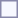<table style="border:1px solid #8888aa; background-color:#f7f8ff; padding:5px; font-size:95%; margin: 0px 8px 8px 0px;">
</table>
